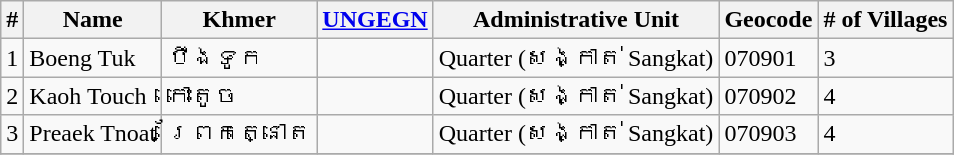<table class="wikitable sortable">
<tr>
<th>#</th>
<th>Name</th>
<th>Khmer</th>
<th><a href='#'>UNGEGN</a></th>
<th>Administrative Unit</th>
<th>Geocode</th>
<th># of Villages</th>
</tr>
<tr>
<td>1</td>
<td>Boeng Tuk</td>
<td>បឹងទូក</td>
<td></td>
<td>Quarter (សង្កាត់ Sangkat)</td>
<td>070901</td>
<td>3</td>
</tr>
<tr>
<td>2</td>
<td>Kaoh Touch</td>
<td>កោះតូច</td>
<td></td>
<td>Quarter (សង្កាត់ Sangkat)</td>
<td>070902</td>
<td>4</td>
</tr>
<tr>
<td>3</td>
<td>Preaek Tnoat</td>
<td>ព្រែកត្នោត</td>
<td></td>
<td>Quarter (សង្កាត់ Sangkat)</td>
<td>070903</td>
<td>4</td>
</tr>
<tr>
</tr>
</table>
